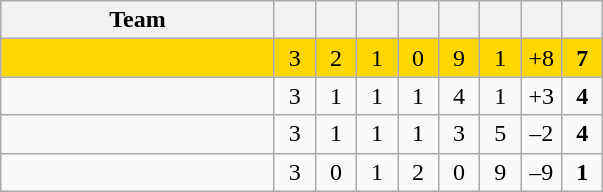<table class="wikitable" style="text-align: center;">
<tr>
<th width="175">Team</th>
<th width="20"></th>
<th width="20"></th>
<th width="20"></th>
<th width="20"></th>
<th width="20"></th>
<th width="20"></th>
<th width="20"></th>
<th width="20"><strong></strong></th>
</tr>
<tr bgcolor=gold>
<td align=left></td>
<td>3</td>
<td>2</td>
<td>1</td>
<td>0</td>
<td>9</td>
<td>1</td>
<td>+8</td>
<td><strong>7</strong></td>
</tr>
<tr>
<td align=left></td>
<td>3</td>
<td>1</td>
<td>1</td>
<td>1</td>
<td>4</td>
<td>1</td>
<td>+3</td>
<td><strong>4</strong></td>
</tr>
<tr>
<td align=left></td>
<td>3</td>
<td>1</td>
<td>1</td>
<td>1</td>
<td>3</td>
<td>5</td>
<td>–2</td>
<td><strong>4</strong></td>
</tr>
<tr>
<td align=left></td>
<td>3</td>
<td>0</td>
<td>1</td>
<td>2</td>
<td>0</td>
<td>9</td>
<td>–9</td>
<td><strong>1</strong></td>
</tr>
</table>
